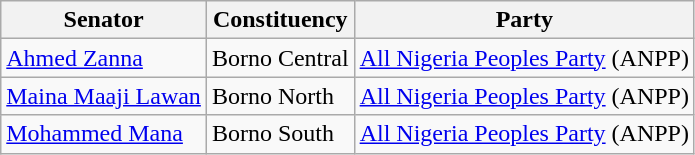<table class="wikitable" border="1">
<tr>
<th>Senator</th>
<th>Constituency</th>
<th>Party</th>
</tr>
<tr>
<td><a href='#'>Ahmed Zanna</a></td>
<td>Borno Central</td>
<td><a href='#'>All Nigeria Peoples Party</a> (ANPP)</td>
</tr>
<tr>
<td><a href='#'>Maina Maaji Lawan</a></td>
<td>Borno North</td>
<td><a href='#'>All Nigeria Peoples Party</a> (ANPP)</td>
</tr>
<tr>
<td><a href='#'>Mohammed Mana</a></td>
<td>Borno South</td>
<td><a href='#'>All Nigeria Peoples Party</a> (ANPP)</td>
</tr>
</table>
